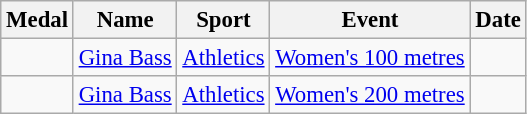<table class="wikitable sortable" style="font-size:95%">
<tr>
<th>Medal</th>
<th>Name</th>
<th>Sport</th>
<th>Event</th>
<th>Date</th>
</tr>
<tr>
<td></td>
<td><a href='#'>Gina Bass</a></td>
<td><a href='#'>Athletics</a></td>
<td><a href='#'>Women's 100 metres</a></td>
<td></td>
</tr>
<tr>
<td></td>
<td><a href='#'>Gina Bass</a></td>
<td><a href='#'>Athletics</a></td>
<td><a href='#'>Women's 200 metres</a></td>
<td></td>
</tr>
</table>
